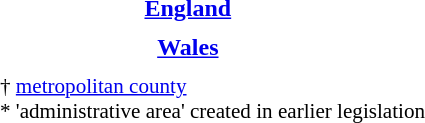<table border=0 cellpadding="2" cellspacing="0">
<tr>
<th><a href='#'>England</a></th>
<td></td>
</tr>
<tr>
<td style="font-size:88%"></td>
<td align=center rowspan=3></td>
</tr>
<tr>
<th><a href='#'>Wales</a></th>
<td></td>
</tr>
<tr>
<td style="font-size:88%"></td>
</tr>
<tr>
<td colspan=3 style="font-size:88%">† <a href='#'>metropolitan county</a><br>* 'administrative area' created in earlier legislation</td>
</tr>
</table>
